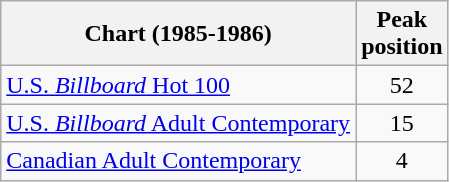<table class="wikitable">
<tr>
<th>Chart (1985-1986)</th>
<th>Peak<br>position</th>
</tr>
<tr>
<td><a href='#'>U.S. <em>Billboard</em> Hot 100</a></td>
<td style="text-align:center;">52</td>
</tr>
<tr>
<td><a href='#'>U.S. <em>Billboard</em> Adult Contemporary</a></td>
<td style="text-align:center;">15</td>
</tr>
<tr>
<td><a href='#'>Canadian Adult Contemporary</a></td>
<td style="text-align:center;">4</td>
</tr>
</table>
